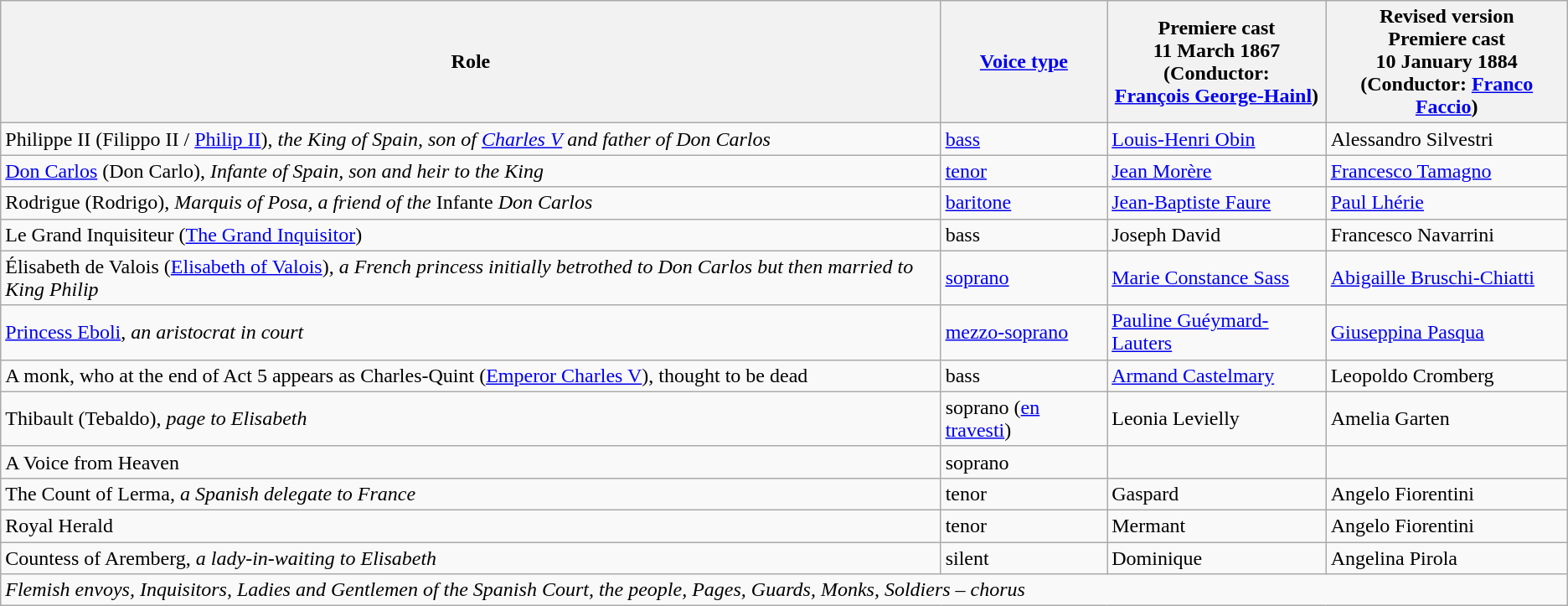<table class="wikitable">
<tr>
<th>Role</th>
<th><a href='#'>Voice type</a></th>
<th>Premiere cast<br>11 March 1867<br>(Conductor:<br><a href='#'>François George-Hainl</a>)</th>
<th>Revised version<br>Premiere cast<br>10 January 1884<br>(Conductor: <a href='#'>Franco Faccio</a>)</th>
</tr>
<tr>
<td>Philippe II (Filippo II / <a href='#'>Philip II</a>), <em>the King of Spain, son of <a href='#'>Charles V</a> and father of Don Carlos</em></td>
<td><a href='#'>bass</a></td>
<td><a href='#'>Louis-Henri Obin</a></td>
<td>Alessandro Silvestri</td>
</tr>
<tr>
<td><a href='#'>Don Carlos</a> (Don Carlo), <em>Infante of Spain, son and heir to the King</em></td>
<td><a href='#'>tenor</a></td>
<td><a href='#'>Jean Morère</a></td>
<td><a href='#'>Francesco Tamagno</a></td>
</tr>
<tr>
<td>Rodrigue (Rodrigo), <em>Marquis of Posa, a friend of the</em> Infante <em>Don Carlos</em></td>
<td><a href='#'>baritone</a></td>
<td><a href='#'>Jean-Baptiste Faure</a></td>
<td><a href='#'>Paul Lhérie</a></td>
</tr>
<tr>
<td>Le Grand Inquisiteur (<a href='#'>The Grand Inquisitor</a>)</td>
<td>bass</td>
<td>Joseph David</td>
<td>Francesco Navarrini</td>
</tr>
<tr>
<td>Élisabeth de Valois (<a href='#'>Elisabeth of Valois</a>), <em>a French princess initially betrothed to Don Carlos but then married to King Philip</em></td>
<td><a href='#'>soprano</a></td>
<td><a href='#'>Marie Constance Sass</a></td>
<td><a href='#'>Abigaille Bruschi-Chiatti</a></td>
</tr>
<tr>
<td><a href='#'>Princess Eboli</a>, <em>an aristocrat in court</em></td>
<td><a href='#'>mezzo-soprano</a></td>
<td><a href='#'>Pauline Guéymard-Lauters</a></td>
<td><a href='#'>Giuseppina Pasqua</a></td>
</tr>
<tr>
<td>A monk, who at the end of Act 5 appears as Charles-Quint (<a href='#'>Emperor Charles V</a>), thought to be dead</td>
<td>bass</td>
<td><a href='#'>Armand Castelmary</a></td>
<td>Leopoldo Cromberg</td>
</tr>
<tr>
<td>Thibault (Tebaldo), <em>page to Elisabeth</em></td>
<td>soprano (<a href='#'>en travesti</a>)</td>
<td>Leonia Levielly</td>
<td>Amelia Garten</td>
</tr>
<tr>
<td>A Voice from Heaven</td>
<td>soprano</td>
<td></td>
<td></td>
</tr>
<tr>
<td>The Count of Lerma, <em>a Spanish delegate to France</em></td>
<td>tenor</td>
<td>Gaspard</td>
<td>Angelo Fiorentini</td>
</tr>
<tr>
<td>Royal Herald</td>
<td>tenor</td>
<td>Mermant</td>
<td>Angelo Fiorentini</td>
</tr>
<tr>
<td>Countess of Aremberg, <em>a lady-in-waiting to Elisabeth</em></td>
<td>silent</td>
<td>Dominique</td>
<td>Angelina Pirola</td>
</tr>
<tr>
<td colspan="4"><em>Flemish envoys, Inquisitors, Ladies and Gentlemen of the Spanish Court, the people, Pages, Guards, Monks, Soldiers – chorus</em></td>
</tr>
</table>
